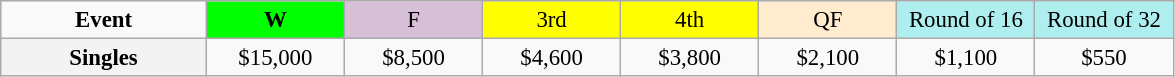<table class=wikitable style=font-size:95%;text-align:center>
<tr>
<td style="width:130px"><strong>Event</strong></td>
<td style="width:85px; background:lime"><strong>W</strong></td>
<td style="width:85px; background:thistle">F</td>
<td style="width:85px; background:#ffff00">3rd</td>
<td style="width:85px; background:#ffff00">4th</td>
<td style="width:85px; background:#ffebcd">QF</td>
<td style="width:85px; background:#afeeee">Round of 16</td>
<td style="width:85px; background:#afeeee">Round of 32</td>
</tr>
<tr>
<th style=background:#f3f3f3>Singles </th>
<td>$15,000</td>
<td>$8,500</td>
<td>$4,600</td>
<td>$3,800</td>
<td>$2,100</td>
<td>$1,100</td>
<td>$550</td>
</tr>
</table>
